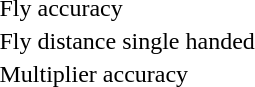<table>
<tr>
<td>Fly accuracy<br></td>
<td></td>
<td></td>
<td></td>
</tr>
<tr>
<td>Fly distance single handed<br></td>
<td></td>
<td></td>
<td></td>
</tr>
<tr>
<td>Multiplier accuracy<br></td>
<td></td>
<td></td>
<td></td>
</tr>
</table>
